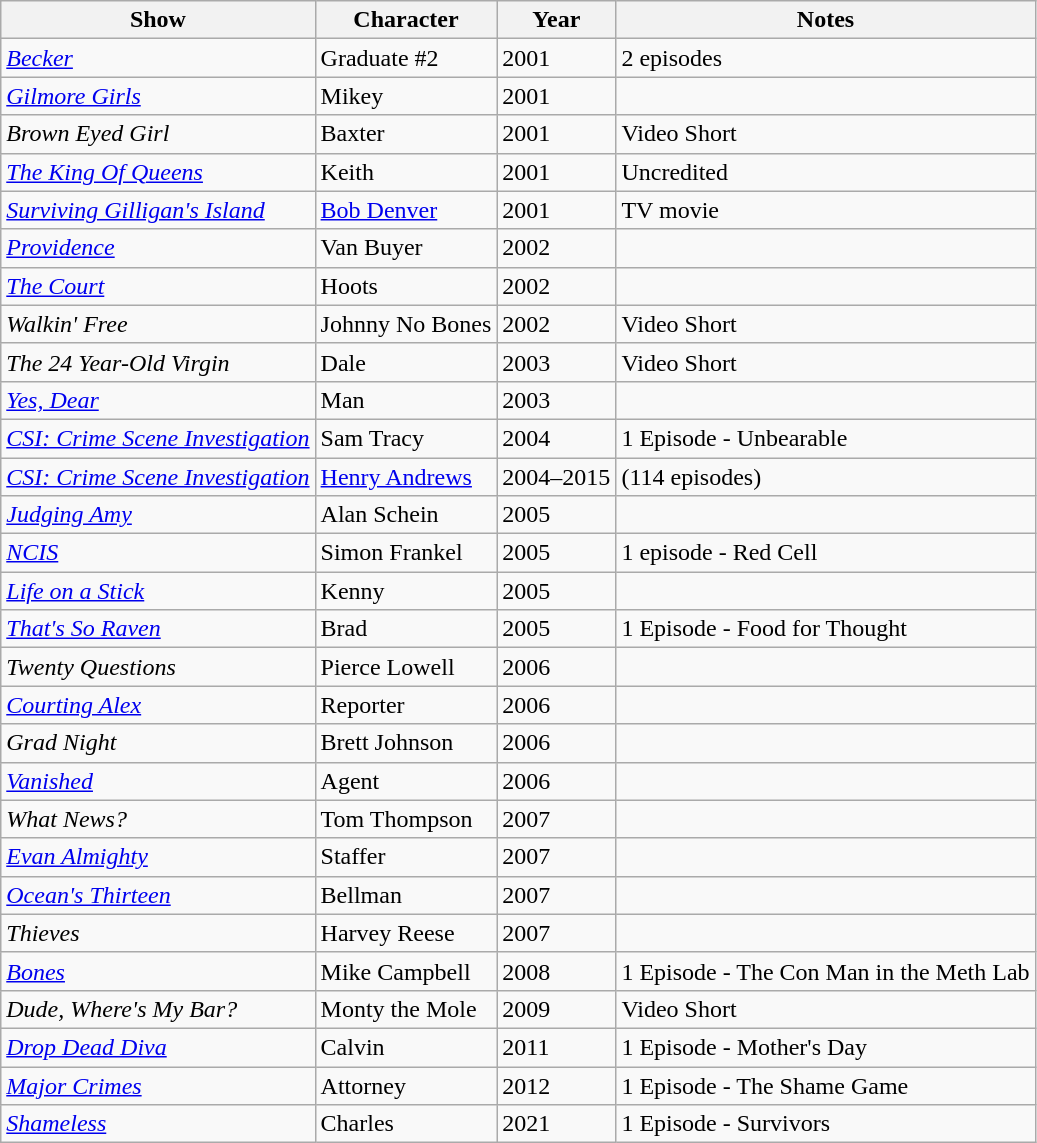<table class="wikitable sortable">
<tr>
<th>Show</th>
<th>Character</th>
<th>Year</th>
<th>Notes</th>
</tr>
<tr>
<td><em><a href='#'>Becker</a></em></td>
<td>Graduate #2</td>
<td>2001</td>
<td>2 episodes</td>
</tr>
<tr>
<td><em><a href='#'>Gilmore Girls</a></em></td>
<td>Mikey</td>
<td>2001</td>
<td></td>
</tr>
<tr>
<td><em>Brown Eyed Girl</em></td>
<td>Baxter</td>
<td>2001</td>
<td>Video Short</td>
</tr>
<tr>
<td><em><a href='#'>The King Of Queens</a></em></td>
<td>Keith</td>
<td>2001</td>
<td>Uncredited</td>
</tr>
<tr>
<td><em><a href='#'>Surviving Gilligan's Island</a></em></td>
<td><a href='#'>Bob Denver</a></td>
<td>2001</td>
<td>TV movie</td>
</tr>
<tr>
<td><em><a href='#'>Providence</a></em></td>
<td>Van Buyer</td>
<td>2002</td>
<td></td>
</tr>
<tr>
<td><em><a href='#'>The Court</a></em></td>
<td>Hoots</td>
<td>2002</td>
<td></td>
</tr>
<tr>
<td><em>Walkin' Free</em></td>
<td>Johnny No Bones</td>
<td>2002</td>
<td>Video Short</td>
</tr>
<tr>
<td><em>The 24 Year-Old Virgin</em></td>
<td>Dale</td>
<td>2003</td>
<td>Video Short</td>
</tr>
<tr>
<td><em><a href='#'>Yes, Dear</a></em></td>
<td>Man</td>
<td>2003</td>
<td></td>
</tr>
<tr>
<td><em><a href='#'>CSI: Crime Scene Investigation</a></em></td>
<td>Sam Tracy</td>
<td>2004</td>
<td>1 Episode - Unbearable</td>
</tr>
<tr>
<td><em><a href='#'>CSI: Crime Scene Investigation</a></em></td>
<td><a href='#'>Henry Andrews</a></td>
<td>2004–2015</td>
<td>(114 episodes)</td>
</tr>
<tr>
<td><em><a href='#'>Judging Amy</a></em></td>
<td>Alan Schein</td>
<td>2005</td>
<td></td>
</tr>
<tr>
<td><em><a href='#'>NCIS</a></em></td>
<td>Simon Frankel</td>
<td>2005</td>
<td>1 episode - Red Cell</td>
</tr>
<tr>
<td><em><a href='#'>Life on a Stick</a></em></td>
<td>Kenny</td>
<td>2005</td>
<td></td>
</tr>
<tr>
<td><em><a href='#'>That's So Raven</a></em></td>
<td>Brad</td>
<td>2005</td>
<td>1 Episode - Food for Thought</td>
</tr>
<tr>
<td><em>Twenty Questions</em></td>
<td>Pierce Lowell</td>
<td>2006</td>
<td></td>
</tr>
<tr>
<td><em><a href='#'>Courting Alex</a></em></td>
<td>Reporter</td>
<td>2006</td>
<td></td>
</tr>
<tr>
<td><em>Grad Night</em></td>
<td>Brett Johnson</td>
<td>2006</td>
<td></td>
</tr>
<tr>
<td><em><a href='#'>Vanished</a></em></td>
<td>Agent</td>
<td>2006</td>
<td></td>
</tr>
<tr>
<td><em>What News?</em></td>
<td>Tom Thompson</td>
<td>2007</td>
<td></td>
</tr>
<tr>
<td><em><a href='#'>Evan Almighty</a></em></td>
<td>Staffer</td>
<td>2007</td>
<td></td>
</tr>
<tr>
<td><em><a href='#'>Ocean's Thirteen</a></em></td>
<td>Bellman</td>
<td>2007</td>
<td></td>
</tr>
<tr>
<td><em>Thieves</em></td>
<td>Harvey Reese</td>
<td>2007</td>
<td></td>
</tr>
<tr>
<td><em><a href='#'>Bones</a></em></td>
<td>Mike Campbell</td>
<td>2008</td>
<td>1 Episode - The Con Man in the Meth Lab</td>
</tr>
<tr>
<td><em>Dude, Where's My Bar?</em></td>
<td>Monty the Mole</td>
<td>2009</td>
<td>Video Short</td>
</tr>
<tr>
<td><em><a href='#'>Drop Dead Diva</a></em></td>
<td>Calvin</td>
<td>2011</td>
<td>1 Episode - Mother's Day</td>
</tr>
<tr>
<td><em><a href='#'>Major Crimes</a></em></td>
<td>Attorney</td>
<td>2012</td>
<td>1 Episode - The Shame Game</td>
</tr>
<tr>
<td><em><a href='#'>Shameless</a></em></td>
<td>Charles</td>
<td>2021</td>
<td>1 Episode - Survivors</td>
</tr>
</table>
